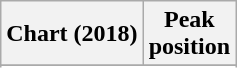<table class="wikitable sortable plainrowheaders" style="text-align:center">
<tr>
<th scope="col">Chart (2018)</th>
<th scope="col">Peak<br>position</th>
</tr>
<tr>
</tr>
<tr>
</tr>
<tr>
</tr>
</table>
